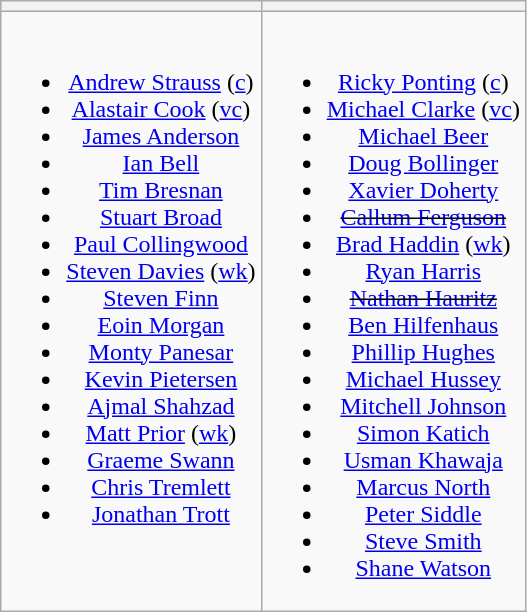<table class="wikitable" style="text-align:center">
<tr>
<th></th>
<th></th>
</tr>
<tr style="vertical-align:top">
<td><br><ul><li><a href='#'>Andrew Strauss</a> (<a href='#'>c</a>)</li><li><a href='#'>Alastair Cook</a> (<a href='#'>vc</a>)</li><li><a href='#'>James Anderson</a></li><li><a href='#'>Ian Bell</a></li><li><a href='#'>Tim Bresnan</a></li><li><a href='#'>Stuart Broad</a></li><li><a href='#'>Paul Collingwood</a></li><li><a href='#'>Steven Davies</a> (<a href='#'>wk</a>)</li><li><a href='#'>Steven Finn</a></li><li><a href='#'>Eoin Morgan</a></li><li><a href='#'>Monty Panesar</a></li><li><a href='#'>Kevin Pietersen</a></li><li><a href='#'>Ajmal Shahzad</a></li><li><a href='#'>Matt Prior</a> (<a href='#'>wk</a>)</li><li><a href='#'>Graeme Swann</a></li><li><a href='#'>Chris Tremlett</a></li><li><a href='#'>Jonathan Trott</a></li></ul></td>
<td><br><ul><li><a href='#'>Ricky Ponting</a> (<a href='#'>c</a>)</li><li><a href='#'>Michael Clarke</a> (<a href='#'>vc</a>)</li><li><a href='#'>Michael Beer</a></li><li><a href='#'>Doug Bollinger</a></li><li><a href='#'>Xavier Doherty</a></li><li><s><a href='#'>Callum Ferguson</a></s></li><li><a href='#'>Brad Haddin</a> (<a href='#'>wk</a>)</li><li><a href='#'>Ryan Harris</a></li><li><s><a href='#'>Nathan Hauritz</a></s></li><li><a href='#'>Ben Hilfenhaus</a></li><li><a href='#'>Phillip Hughes</a></li><li><a href='#'>Michael Hussey</a></li><li><a href='#'>Mitchell Johnson</a></li><li><a href='#'>Simon Katich</a></li><li><a href='#'>Usman Khawaja</a></li><li><a href='#'>Marcus North</a></li><li><a href='#'>Peter Siddle</a></li><li><a href='#'>Steve Smith</a></li><li><a href='#'>Shane Watson</a></li></ul></td>
</tr>
</table>
